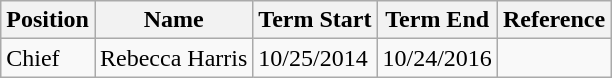<table class="wikitable">
<tr>
<th>Position</th>
<th>Name</th>
<th>Term Start</th>
<th>Term End</th>
<th>Reference</th>
</tr>
<tr>
<td>Chief</td>
<td>Rebecca Harris</td>
<td>10/25/2014</td>
<td>10/24/2016</td>
<td></td>
</tr>
</table>
